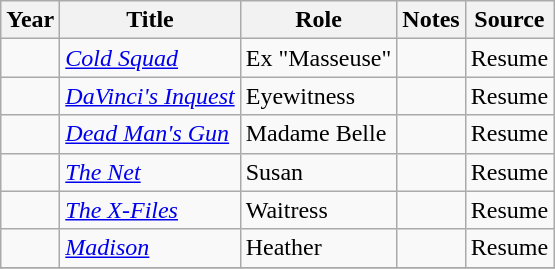<table class="wikitable sortable plainrowheaders">
<tr>
<th>Year</th>
<th>Title</th>
<th>Role</th>
<th class="unsortable">Notes</th>
<th class="unsortable">Source</th>
</tr>
<tr>
<td></td>
<td><em><a href='#'>Cold Squad</a></em></td>
<td>Ex "Masseuse"</td>
<td></td>
<td>Resume</td>
</tr>
<tr>
<td></td>
<td><em><a href='#'>DaVinci's Inquest</a></em></td>
<td>Eyewitness</td>
<td></td>
<td>Resume</td>
</tr>
<tr>
<td></td>
<td><em><a href='#'>Dead Man's Gun</a></em></td>
<td>Madame Belle</td>
<td></td>
<td>Resume</td>
</tr>
<tr>
<td></td>
<td><em><a href='#'>The Net</a></em></td>
<td>Susan</td>
<td></td>
<td>Resume</td>
</tr>
<tr>
<td></td>
<td><em><a href='#'>The X-Files</a></em></td>
<td>Waitress</td>
<td></td>
<td>Resume</td>
</tr>
<tr>
<td></td>
<td><em><a href='#'>Madison</a></em></td>
<td>Heather</td>
<td></td>
<td>Resume</td>
</tr>
<tr>
</tr>
</table>
